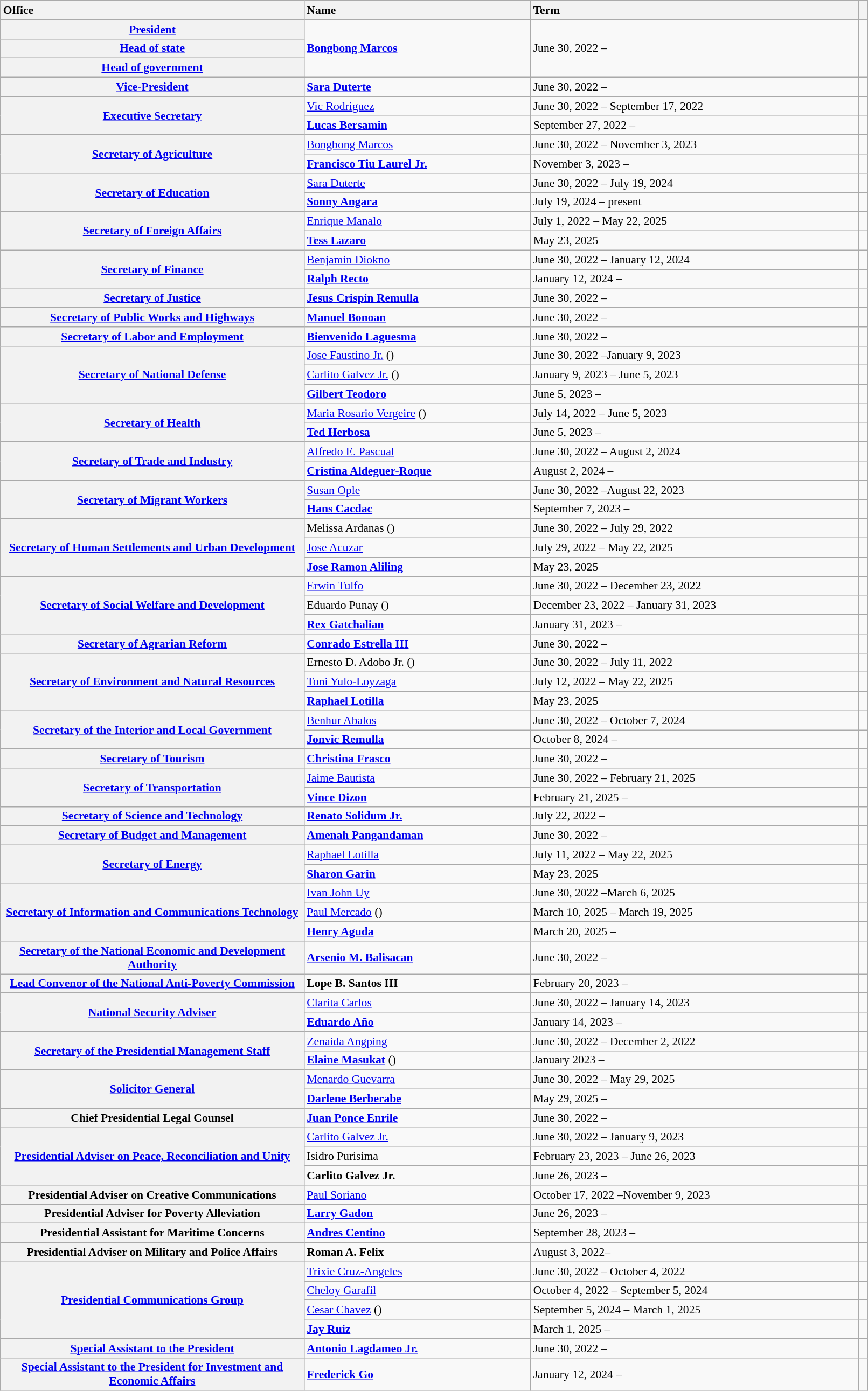<table class="wikitable mw-collapsible plainrowheaders collapsible toptextcells" style="width:85%; margin:.5rem auto; float:left; font-size:90%;">
<tr>
<th scope="col" style="text-align:left; width:35%;">Office</th>
<th scope="col" style="text-align:left;">Name</th>
<th scope="col" style="text-align:left;">Term</th>
<th scope="col" style="text-align:left;"></th>
</tr>
<tr>
<th scope="row"><a href='#'>President</a></th>
<td rowspan="3"><strong><a href='#'>Bongbong Marcos</a></strong></td>
<td rowspan="3">June 30, 2022 –</td>
<td rowspan="3"></td>
</tr>
<tr>
<th scope="row"><a href='#'>Head of state</a></th>
</tr>
<tr>
<th scope="row"><a href='#'>Head of government</a></th>
</tr>
<tr>
<th scope="row"><a href='#'>Vice-President</a></th>
<td><strong><a href='#'>Sara Duterte</a></strong></td>
<td>June 30, 2022 – </td>
<td></td>
</tr>
<tr>
<th rowspan="2" scope="row"><a href='#'>Executive Secretary</a></th>
<td><a href='#'>Vic Rodriguez</a></td>
<td>June 30, 2022 – September 17, 2022</td>
<td></td>
</tr>
<tr>
<td><strong><a href='#'>Lucas Bersamin</a></strong></td>
<td>September 27, 2022 –</td>
<td></td>
</tr>
<tr>
<th scope="row" rowspan="2"><a href='#'>Secretary of Agriculture</a></th>
<td><a href='#'>Bongbong Marcos</a></td>
<td>June 30, 2022 – November 3, 2023</td>
<td></td>
</tr>
<tr>
<td><strong><a href='#'>Francisco Tiu Laurel Jr.</a></strong></td>
<td>November 3, 2023 – </td>
<td></td>
</tr>
<tr>
<th rowspan="2" scope="row"><a href='#'>Secretary of Education</a></th>
<td><a href='#'>Sara Duterte</a></td>
<td>June 30, 2022 – July 19, 2024</td>
<td></td>
</tr>
<tr>
<td><strong><a href='#'>Sonny Angara</a></strong></td>
<td>July 19, 2024 – present</td>
<td></td>
</tr>
<tr>
<th rowspan="2" scope="row"><a href='#'>Secretary of Foreign Affairs</a></th>
<td><a href='#'>Enrique Manalo</a></td>
<td>July 1, 2022 – May 22, 2025</td>
<td></td>
</tr>
<tr>
<td><strong><a href='#'>Tess Lazaro</a></strong></td>
<td>May 23, 2025  </td>
<td></td>
</tr>
<tr>
<th rowspan="2" scope="row"><a href='#'>Secretary of Finance</a></th>
<td><a href='#'>Benjamin Diokno</a></td>
<td>June 30, 2022 – January 12, 2024</td>
<td></td>
</tr>
<tr>
<td><strong><a href='#'>Ralph Recto</a></strong></td>
<td>January 12, 2024 –</td>
<td></td>
</tr>
<tr>
<th scope="row"><a href='#'>Secretary of Justice</a></th>
<td><strong><a href='#'>Jesus Crispin Remulla</a></strong></td>
<td>June 30, 2022 –</td>
<td></td>
</tr>
<tr>
<th scope="row"><a href='#'>Secretary of Public Works and Highways</a></th>
<td><strong><a href='#'>Manuel Bonoan</a></strong></td>
<td>June 30, 2022 –</td>
<td></td>
</tr>
<tr>
<th scope="row"><a href='#'>Secretary of Labor and Employment</a></th>
<td><strong><a href='#'>Bienvenido Laguesma</a></strong></td>
<td>June 30, 2022 –</td>
<td></td>
</tr>
<tr>
<th rowspan="3" scope="row"><a href='#'>Secretary of National Defense</a></th>
<td><a href='#'>Jose Faustino Jr.</a> ()</td>
<td>June 30, 2022 –January 9, 2023</td>
<td></td>
</tr>
<tr>
<td><a href='#'>Carlito Galvez Jr.</a> ()</td>
<td>January 9, 2023 – June 5, 2023</td>
<td></td>
</tr>
<tr>
<td><strong><a href='#'>Gilbert Teodoro</a></strong></td>
<td>June 5, 2023 – </td>
<td></td>
</tr>
<tr>
<th rowspan="2" scope="row"><a href='#'>Secretary of Health</a></th>
<td><a href='#'>Maria Rosario Vergeire</a> ()</td>
<td>July 14, 2022 – June 5, 2023</td>
<td></td>
</tr>
<tr>
<td><strong><a href='#'>Ted Herbosa</a></strong></td>
<td>June 5, 2023 – </td>
<td></td>
</tr>
<tr>
<th rowspan="2" scope="row"><a href='#'>Secretary of Trade and Industry</a></th>
<td><a href='#'>Alfredo E. Pascual</a></td>
<td>June 30, 2022 – August 2, 2024</td>
<td></td>
</tr>
<tr>
<td><strong><a href='#'>Cristina Aldeguer-Roque</a></strong></td>
<td>August 2, 2024 – </td>
<td></td>
</tr>
<tr>
<th rowspan="2" scope="row"><a href='#'>Secretary of Migrant Workers</a></th>
<td><a href='#'>Susan Ople</a></td>
<td>June 30, 2022 –August 22, 2023</td>
<td></td>
</tr>
<tr>
<td><strong><a href='#'>Hans Cacdac</a></strong></td>
<td>September 7, 2023 – </td>
<td></td>
</tr>
<tr>
<th rowspan="3" scope="row"><a href='#'>Secretary of Human Settlements and Urban Development</a></th>
<td>Melissa Ardanas ()</td>
<td>June 30, 2022 – July 29, 2022</td>
<td></td>
</tr>
<tr>
<td><a href='#'>Jose Acuzar</a></td>
<td>July 29, 2022 – May 22, 2025</td>
<td></td>
</tr>
<tr>
<td><strong><a href='#'>Jose Ramon Aliling</a></strong></td>
<td>May 23, 2025  </td>
<td></td>
</tr>
<tr>
<th rowspan="3" scope="row"><a href='#'>Secretary of Social Welfare and Development</a></th>
<td><a href='#'>Erwin Tulfo</a></td>
<td>June 30, 2022 – December 23, 2022</td>
<td></td>
</tr>
<tr>
<td>Eduardo Punay ()</td>
<td>December 23, 2022 – January 31, 2023</td>
<td></td>
</tr>
<tr>
<td><strong><a href='#'>Rex Gatchalian</a></strong></td>
<td>January 31, 2023 –</td>
<td></td>
</tr>
<tr>
<th scope="row"><a href='#'>Secretary of Agrarian Reform</a></th>
<td><strong><a href='#'>Conrado Estrella III</a></strong></td>
<td>June 30, 2022 –</td>
<td></td>
</tr>
<tr>
<th rowspan="3" scope="row"><a href='#'>Secretary of Environment and Natural Resources</a></th>
<td>Ernesto D. Adobo Jr. ()</td>
<td>June 30, 2022 – July 11, 2022</td>
<td></td>
</tr>
<tr>
<td><a href='#'>Toni Yulo-Loyzaga</a></td>
<td>July 12, 2022 – May 22, 2025</td>
<td></td>
</tr>
<tr>
<td><strong><a href='#'>Raphael Lotilla</a></strong></td>
<td>May 23, 2025  </td>
<td></td>
</tr>
<tr>
<th rowspan="2" scope="row"><a href='#'>Secretary of the Interior and Local Government</a></th>
<td><a href='#'>Benhur Abalos</a></td>
<td>June 30, 2022 – October 7, 2024</td>
<td><br></td>
</tr>
<tr>
<td><strong><a href='#'>Jonvic Remulla</a></strong></td>
<td>October 8, 2024 –</td>
<td></td>
</tr>
<tr>
<th scope="row"><a href='#'>Secretary of Tourism</a></th>
<td><strong><a href='#'>Christina Frasco</a></strong></td>
<td>June 30, 2022 –</td>
<td></td>
</tr>
<tr>
<th rowspan="2" scope="row"><a href='#'>Secretary of Transportation</a></th>
<td><a href='#'>Jaime Bautista</a></td>
<td>June 30, 2022 – February 21, 2025</td>
<td></td>
</tr>
<tr>
<td><strong><a href='#'>Vince Dizon</a></strong></td>
<td>February 21, 2025 – </td>
<td></td>
</tr>
<tr>
<th scope="row"><a href='#'>Secretary of Science and Technology</a></th>
<td><strong><a href='#'>Renato Solidum Jr.</a></strong></td>
<td>July 22, 2022 – </td>
<td></td>
</tr>
<tr>
<th scope="row"><a href='#'>Secretary of Budget and Management</a></th>
<td><strong><a href='#'>Amenah Pangandaman</a></strong></td>
<td>June 30, 2022 –</td>
<td></td>
</tr>
<tr>
<th rowspan="2" scope="row"><a href='#'>Secretary of Energy</a></th>
<td><a href='#'>Raphael Lotilla</a></td>
<td>July 11, 2022 – May 22, 2025</td>
<td></td>
</tr>
<tr>
<td><strong><a href='#'>Sharon Garin</a></strong></td>
<td>May 23, 2025  </td>
<td></td>
</tr>
<tr>
<th rowspan="3" scope="row"><a href='#'>Secretary of Information and Communications Technology</a></th>
<td><a href='#'>Ivan John Uy</a></td>
<td>June 30, 2022 –March 6, 2025</td>
<td></td>
</tr>
<tr>
<td><a href='#'>Paul Mercado</a> ()</td>
<td>March 10, 2025 – March 19, 2025</td>
<td></td>
</tr>
<tr>
<td><strong><a href='#'>Henry Aguda</a></strong></td>
<td>March 20, 2025 – </td>
<td></td>
</tr>
<tr>
<th scope="row"><a href='#'>Secretary of the National Economic and Development Authority</a></th>
<td><strong><a href='#'>Arsenio M. Balisacan</a></strong></td>
<td>June 30, 2022 –</td>
<td></td>
</tr>
<tr>
<th scope="row"><a href='#'>Lead Convenor of the National Anti-Poverty Commission</a></th>
<td><strong>Lope B. Santos III</strong></td>
<td>February 20, 2023 –</td>
<td></td>
</tr>
<tr>
<th rowspan="2" scope="row"><a href='#'>National Security Adviser</a></th>
<td><a href='#'>Clarita Carlos</a></td>
<td>June 30, 2022 – January 14, 2023</td>
<td></td>
</tr>
<tr>
<td><strong><a href='#'>Eduardo Año</a></strong></td>
<td>January 14, 2023 –</td>
<td></td>
</tr>
<tr>
<th rowspan="2" scope="row"><a href='#'>Secretary of the Presidential Management Staff</a></th>
<td><a href='#'>Zenaida Angping</a></td>
<td>June 30, 2022 – December 2, 2022</td>
<td></td>
</tr>
<tr>
<td><strong><a href='#'>Elaine Masukat</a></strong> ()</td>
<td>January 2023 –</td>
<td></td>
</tr>
<tr>
<th rowspan="2" scope="row"><a href='#'>Solicitor General</a></th>
<td><a href='#'>Menardo Guevarra</a></td>
<td>June 30, 2022 – May 29, 2025</td>
<td></td>
</tr>
<tr>
<td><strong><a href='#'>Darlene Berberabe</a></strong></td>
<td>May 29, 2025 –</td>
<td></td>
</tr>
<tr>
<th scope="row">Chief Presidential Legal Counsel</th>
<td><strong><a href='#'>Juan Ponce Enrile</a></strong></td>
<td>June 30, 2022 –</td>
<td></td>
</tr>
<tr>
<th rowspan="3" scope="row"><a href='#'>Presidential Adviser on Peace, Reconciliation and Unity</a></th>
<td><a href='#'>Carlito Galvez Jr.</a></td>
<td>June 30, 2022 – January 9, 2023</td>
<td></td>
</tr>
<tr>
<td>Isidro Purisima</td>
<td>February 23, 2023 – June 26, 2023</td>
<td></td>
</tr>
<tr>
<td><strong>Carlito Galvez Jr.</strong></td>
<td>June 26, 2023 –</td>
<td></td>
</tr>
<tr>
<th scope="row">Presidential Adviser on Creative Communications</th>
<td><a href='#'>Paul Soriano</a></td>
<td>October 17, 2022 –November 9, 2023</td>
<td></td>
</tr>
<tr>
<th scope="row">Presidential Adviser for Poverty Alleviation</th>
<td><strong><a href='#'>Larry Gadon</a></strong></td>
<td>June 26, 2023 –</td>
<td></td>
</tr>
<tr>
<th scope="row">Presidential Assistant for Maritime Concerns</th>
<td><strong><a href='#'>Andres Centino</a></strong></td>
<td>September 28, 2023 –</td>
<td></td>
</tr>
<tr>
<th scope="row">Presidential Adviser on Military and Police Affairs</th>
<td><strong> Roman A. Felix</strong></td>
<td>August 3, 2022–</td>
<td></td>
</tr>
<tr>
<th rowspan="4" scope="row"><a href='#'>Presidential Communications Group</a></th>
<td><a href='#'>Trixie Cruz-Angeles</a></td>
<td>June 30, 2022 – October 4, 2022</td>
<td></td>
</tr>
<tr>
<td><a href='#'>Cheloy Garafil</a></td>
<td>October 4, 2022 – September 5, 2024</td>
<td></td>
</tr>
<tr>
<td><a href='#'>Cesar Chavez</a> ()</td>
<td>September 5, 2024 – March 1, 2025</td>
<td></td>
</tr>
<tr>
<td><strong><a href='#'>Jay Ruiz</a></strong></td>
<td>March 1, 2025 –</td>
<td></td>
</tr>
<tr>
<th scope="row"><a href='#'>Special Assistant to the President</a></th>
<td><strong><a href='#'>Antonio Lagdameo Jr.</a></strong></td>
<td>June 30, 2022 –</td>
<td></td>
</tr>
<tr>
<th scope="row"><a href='#'>Special Assistant to the President for Investment and Economic Affairs</a></th>
<td><strong><a href='#'>Frederick Go</a></strong></td>
<td>January 12, 2024 –</td>
<td></td>
</tr>
</table>
